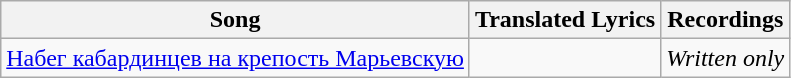<table class="wikitable">
<tr>
<th>Song</th>
<th>Translated Lyrics</th>
<th>Recordings</th>
</tr>
<tr>
<td><a href='#'>Набег кабардинцев на крепость Марьевскую</a></td>
<td></td>
<td><em>Written only</em></td>
</tr>
</table>
